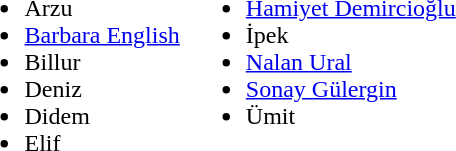<table>
<tr valign="top">
<td><br><ul><li> Arzu</li><li> <a href='#'>Barbara English</a></li><li> Billur</li><li> Deniz</li><li> Didem</li><li> Elif</li></ul></td>
<td><br><ul><li> <a href='#'>Hamiyet Demircioğlu</a></li><li> İpek</li><li> <a href='#'>Nalan Ural</a></li><li> <a href='#'>Sonay Gülergin</a></li><li> Ümit</li></ul></td>
</tr>
</table>
